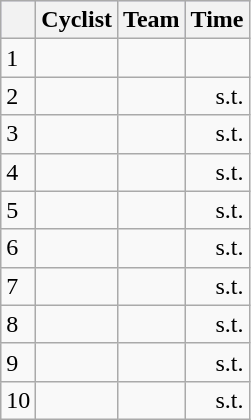<table class="wikitable">
<tr style="background:#ccccff;">
<th></th>
<th>Cyclist</th>
<th>Team</th>
<th>Time</th>
</tr>
<tr>
<td>1</td>
<td></td>
<td></td>
<td></td>
</tr>
<tr>
<td>2</td>
<td></td>
<td></td>
<td align="right">s.t.</td>
</tr>
<tr>
<td>3</td>
<td></td>
<td></td>
<td align="right">s.t.</td>
</tr>
<tr>
<td>4</td>
<td></td>
<td></td>
<td align="right">s.t.</td>
</tr>
<tr>
<td>5</td>
<td></td>
<td></td>
<td align="right">s.t.</td>
</tr>
<tr>
<td>6</td>
<td></td>
<td></td>
<td align="right">s.t.</td>
</tr>
<tr>
<td>7</td>
<td></td>
<td></td>
<td align="right">s.t.</td>
</tr>
<tr>
<td>8</td>
<td></td>
<td></td>
<td align="right">s.t.</td>
</tr>
<tr>
<td>9</td>
<td></td>
<td></td>
<td align="right">s.t.</td>
</tr>
<tr>
<td>10</td>
<td></td>
<td></td>
<td align="right">s.t.</td>
</tr>
</table>
